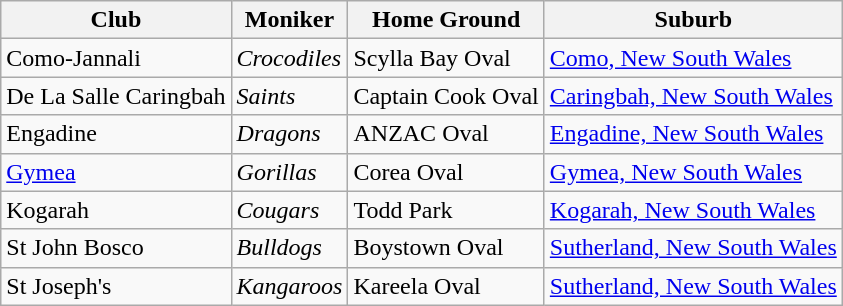<table class="wikitable">
<tr>
<th>Club</th>
<th>Moniker</th>
<th>Home Ground</th>
<th>Suburb</th>
</tr>
<tr>
<td> Como-Jannali</td>
<td><em>Crocodiles</em></td>
<td>Scylla Bay Oval</td>
<td><a href='#'>Como, New South Wales</a></td>
</tr>
<tr>
<td> De La Salle Caringbah</td>
<td><em>Saints</em></td>
<td>Captain Cook Oval</td>
<td><a href='#'>Caringbah, New South Wales</a></td>
</tr>
<tr>
<td> Engadine</td>
<td><em>Dragons</em></td>
<td>ANZAC Oval</td>
<td><a href='#'>Engadine, New South Wales</a></td>
</tr>
<tr>
<td> <a href='#'>Gymea</a></td>
<td><em>Gorillas</em></td>
<td>Corea Oval</td>
<td><a href='#'>Gymea, New South Wales</a></td>
</tr>
<tr>
<td> Kogarah</td>
<td><em>Cougars</em></td>
<td>Todd Park</td>
<td><a href='#'>Kogarah, New South Wales</a></td>
</tr>
<tr>
<td> St John Bosco</td>
<td><em>Bulldogs</em></td>
<td>Boystown Oval</td>
<td><a href='#'>Sutherland, New South Wales</a></td>
</tr>
<tr>
<td> St Joseph's</td>
<td><em>Kangaroos</em></td>
<td>Kareela Oval</td>
<td><a href='#'>Sutherland, New South Wales</a></td>
</tr>
</table>
